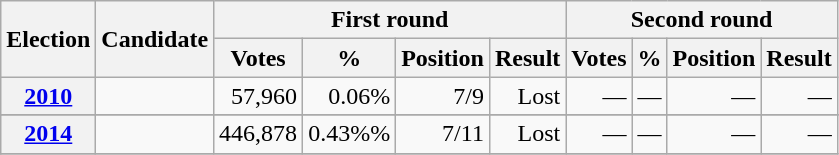<table class=wikitable style="text-align: right;">
<tr>
<th rowspan=2>Election</th>
<th rowspan=2>Candidate</th>
<th colspan=4>First round</th>
<th colspan=4>Second round</th>
</tr>
<tr>
<th>Votes</th>
<th>%</th>
<th>Position</th>
<th>Result</th>
<th>Votes</th>
<th>%</th>
<th>Position</th>
<th>Result</th>
</tr>
<tr>
<th><a href='#'>2010</a></th>
<td></td>
<td>57,960</td>
<td>0.06%</td>
<td>7/9</td>
<td>Lost</td>
<td>—</td>
<td>—</td>
<td>—</td>
<td>—</td>
</tr>
<tr>
</tr>
<tr>
<th><a href='#'>2014</a></th>
<td></td>
<td>446,878</td>
<td>0.43%%</td>
<td> 7/11</td>
<td>Lost</td>
<td>—</td>
<td>—</td>
<td>—</td>
<td>—</td>
</tr>
<tr>
</tr>
</table>
